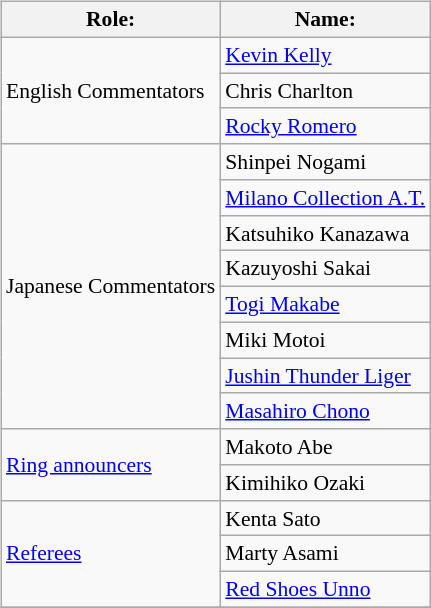<table class=wikitable style="font-size:90%; margin: 0.5em 0 0.5em 1em; float: right; clear: right;">
<tr>
<th>Role:</th>
<th>Name:</th>
</tr>
<tr>
<td rowspan="3">English Commentators</td>
<td><a href='#'>Kevin Kelly</a></td>
</tr>
<tr>
<td>Chris Charlton</td>
</tr>
<tr>
<td><a href='#'>Rocky Romero</a></td>
</tr>
<tr>
<td rowspan=8>Japanese Commentators</td>
<td>Shinpei Nogami</td>
</tr>
<tr>
<td><a href='#'>Milano Collection A.T.</a></td>
</tr>
<tr>
<td>Katsuhiko Kanazawa</td>
</tr>
<tr>
<td>Kazuyoshi Sakai</td>
</tr>
<tr>
<td><a href='#'>Togi Makabe</a></td>
</tr>
<tr>
<td>Miki Motoi</td>
</tr>
<tr>
<td><a href='#'>Jushin Thunder Liger</a></td>
</tr>
<tr>
<td><a href='#'>Masahiro Chono</a></td>
</tr>
<tr>
<td rowspan=2><a href='#'>Ring announcers</a></td>
<td>Makoto Abe</td>
</tr>
<tr>
<td>Kimihiko Ozaki</td>
</tr>
<tr>
<td rowspan="3"><a href='#'>Referees</a></td>
<td>Kenta Sato</td>
</tr>
<tr>
<td>Marty Asami</td>
</tr>
<tr>
<td><a href='#'>Red Shoes Unno</a></td>
</tr>
<tr>
</tr>
</table>
